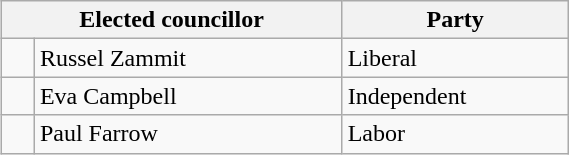<table class="wikitable" style="float:right;clear:right;width:30%">
<tr>
<th colspan="2">Elected councillor</th>
<th>Party</th>
</tr>
<tr>
<td> </td>
<td>Russel Zammit</td>
<td>Liberal</td>
</tr>
<tr>
<td> </td>
<td>Eva Campbell</td>
<td>Independent</td>
</tr>
<tr>
<td> </td>
<td>Paul Farrow</td>
<td>Labor</td>
</tr>
</table>
